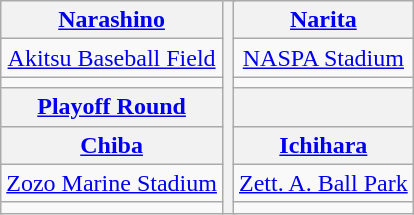<table class="wikitable" style="text-align:center">
<tr>
<th><a href='#'>Narashino</a></th>
<th colspan="2" rowspan="7"></th>
<th><a href='#'>Narita</a></th>
</tr>
<tr>
<td><a href='#'>Akitsu Baseball Field</a></td>
<td><a href='#'>NASPA Stadium</a></td>
</tr>
<tr>
<td></td>
<td></td>
</tr>
<tr>
<th><a href='#'>Playoff Round</a></th>
<th></th>
</tr>
<tr>
<th><a href='#'>Chiba</a></th>
<th><a href='#'>Ichihara</a></th>
</tr>
<tr>
<td><a href='#'>Zozo Marine Stadium</a></td>
<td><a href='#'>Zett. A. Ball Park</a></td>
</tr>
<tr>
<td></td>
<td></td>
</tr>
</table>
